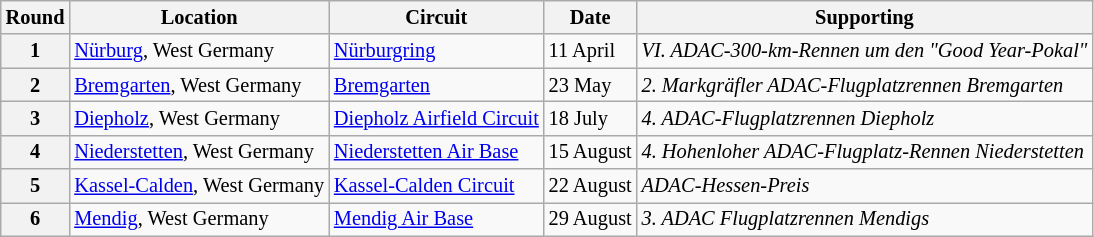<table class="wikitable" style="font-size: 85%;">
<tr>
<th>Round</th>
<th>Location</th>
<th>Circuit</th>
<th>Date</th>
<th>Supporting</th>
</tr>
<tr>
<th>1</th>
<td><a href='#'>Nürburg</a>, West Germany</td>
<td><a href='#'>Nürburgring</a></td>
<td>11 April</td>
<td><em>VI. ADAC-300-km-Rennen um den "Good Year-Pokal"</em></td>
</tr>
<tr>
<th>2</th>
<td><a href='#'>Bremgarten</a>, West Germany</td>
<td><a href='#'>Bremgarten</a></td>
<td>23 May</td>
<td><em>2. Markgräfler ADAC-Flugplatzrennen Bremgarten</em></td>
</tr>
<tr>
<th>3</th>
<td><a href='#'>Diepholz</a>, West Germany</td>
<td><a href='#'>Diepholz Airfield Circuit</a></td>
<td>18 July</td>
<td><em>4. ADAC-Flugplatzrennen Diepholz</em></td>
</tr>
<tr>
<th>4</th>
<td><a href='#'>Niederstetten</a>, West Germany</td>
<td><a href='#'>Niederstetten Air Base</a></td>
<td>15 August</td>
<td><em>4. Hohenloher ADAC-Flugplatz-Rennen Niederstetten</em></td>
</tr>
<tr>
<th>5</th>
<td><a href='#'>Kassel-Calden</a>, West Germany</td>
<td><a href='#'>Kassel-Calden Circuit</a></td>
<td>22 August</td>
<td><em>ADAC-Hessen-Preis</em></td>
</tr>
<tr>
<th>6</th>
<td><a href='#'>Mendig</a>, West Germany</td>
<td><a href='#'>Mendig Air Base</a></td>
<td>29 August</td>
<td><em>3. ADAC Flugplatzrennen Mendigs</em></td>
</tr>
</table>
